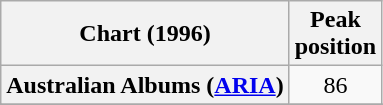<table class="wikitable sortable plainrowheaders" style="text-align:center">
<tr>
<th scope="col">Chart (1996)</th>
<th scope="col">Peak<br>position</th>
</tr>
<tr>
<th scope="row">Australian Albums (<a href='#'>ARIA</a>)</th>
<td>86</td>
</tr>
<tr>
</tr>
<tr>
</tr>
<tr>
</tr>
</table>
